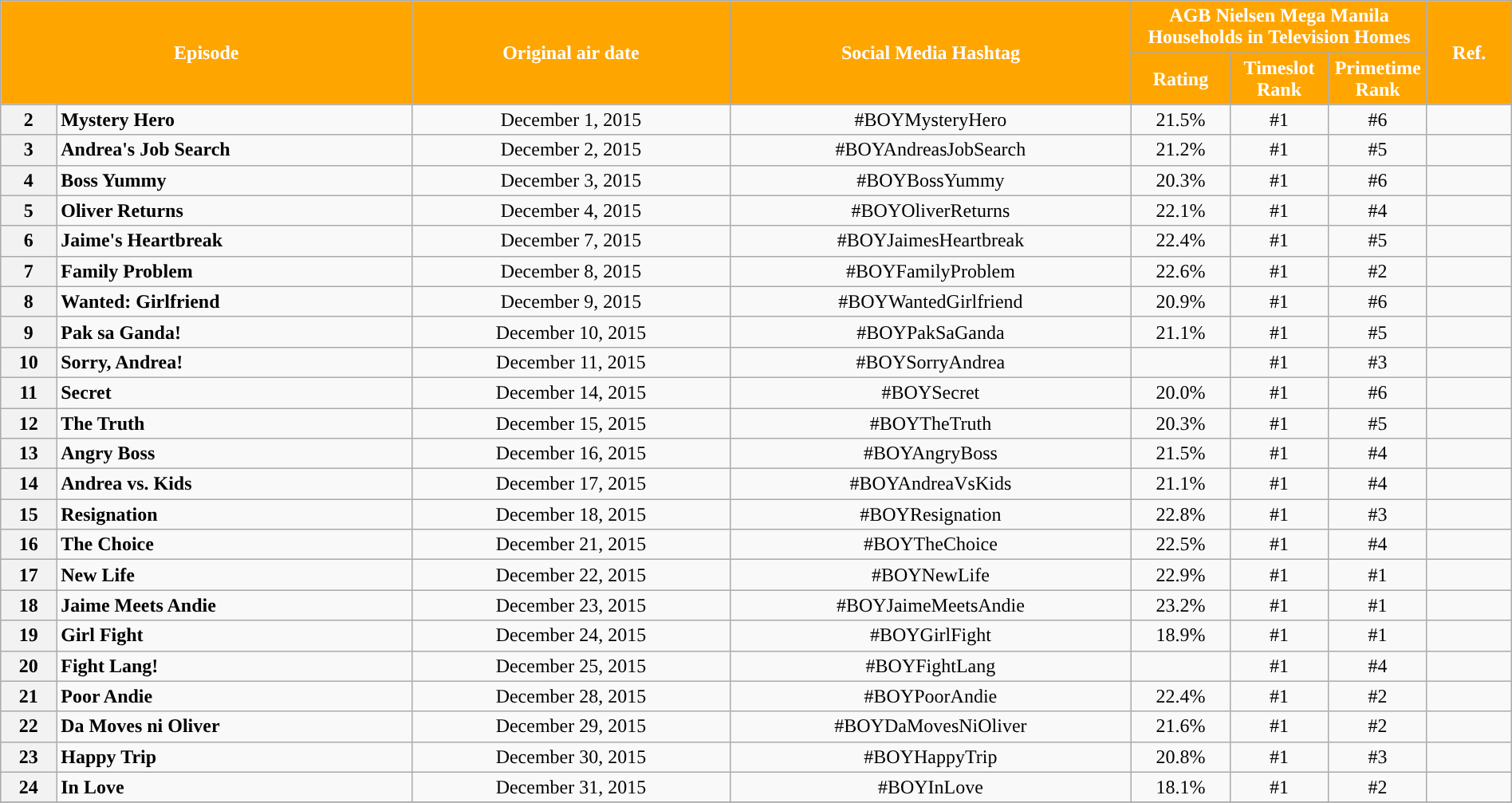<table class="wikitable" style="text-align:center; font-size:100%; line-height:18px;"  width="100%">
<tr>
<th colspan="2" rowspan="2" style="background-color:#FFA500; color:#ffffff;">Episode</th>
<th style="background:#FFA500; color:white" rowspan="2">Original air date</th>
<th style="background:#FFA500; color:white" rowspan="2">Social Media Hashtag</th>
<th style="background-color:#FFA500; color:#ffffff;" colspan="3">AGB Nielsen Mega Manila Households in Television Homes</th>
<th rowspan="2" style="background:#FFA500; color:white">Ref.</th>
</tr>
<tr style="text-align: center style=">
<th style="background-color:#FFA500; width:75px; color:#ffffff;">Rating</th>
<th style="background-color:#FFA500; width:75px; color:#ffffff;">Timeslot Rank</th>
<th style="background-color:#FFA500; width:75px; color:#ffffff;">Primetime Rank</th>
</tr>
<tr>
<th>2</th>
<td style="text-align: left;"><strong>Mystery Hero</strong></td>
<td>December 1, 2015</td>
<td>#BOYMysteryHero</td>
<td>21.5%</td>
<td>#1</td>
<td>#6</td>
<td></td>
</tr>
<tr>
<th>3</th>
<td style="text-align: left;"><strong>Andrea's Job Search</strong></td>
<td>December 2, 2015</td>
<td>#BOYAndreasJobSearch</td>
<td>21.2%</td>
<td>#1</td>
<td>#5</td>
<td></td>
</tr>
<tr>
<th>4</th>
<td style="text-align: left;"><strong>Boss Yummy</strong></td>
<td>December 3, 2015</td>
<td>#BOYBossYummy</td>
<td>20.3%</td>
<td>#1</td>
<td>#6</td>
<td></td>
</tr>
<tr>
<th>5</th>
<td style="text-align: left;"><strong>Oliver Returns</strong></td>
<td>December 4, 2015</td>
<td>#BOYOliverReturns</td>
<td>22.1%</td>
<td>#1</td>
<td>#4</td>
<td></td>
</tr>
<tr>
<th>6</th>
<td style="text-align: left;"><strong>Jaime's Heartbreak</strong></td>
<td>December 7, 2015</td>
<td>#BOYJaimesHeartbreak</td>
<td>22.4%</td>
<td>#1</td>
<td>#5</td>
<td></td>
</tr>
<tr>
<th>7</th>
<td style="text-align: left;"><strong>Family Problem</strong></td>
<td>December 8, 2015</td>
<td>#BOYFamilyProblem</td>
<td>22.6%</td>
<td>#1</td>
<td>#2</td>
<td></td>
</tr>
<tr>
<th>8</th>
<td style="text-align: left;"><strong>Wanted: Girlfriend</strong></td>
<td>December 9, 2015</td>
<td>#BOYWantedGirlfriend</td>
<td>20.9%</td>
<td>#1</td>
<td>#6</td>
<td></td>
</tr>
<tr>
<th>9</th>
<td style="text-align: left;"><strong>Pak sa Ganda!</strong></td>
<td>December 10, 2015</td>
<td>#BOYPakSaGanda</td>
<td>21.1%</td>
<td>#1</td>
<td>#5</td>
<td></td>
</tr>
<tr>
<th>10</th>
<td style="text-align: left;"><strong>Sorry, Andrea!</strong></td>
<td>December 11, 2015</td>
<td>#BOYSorryAndrea</td>
<td></td>
<td>#1</td>
<td>#3</td>
<td></td>
</tr>
<tr>
<th>11</th>
<td style="text-align: left;"><strong>Secret</strong></td>
<td>December 14, 2015</td>
<td>#BOYSecret</td>
<td>20.0%</td>
<td>#1</td>
<td>#6</td>
<td></td>
</tr>
<tr>
<th>12</th>
<td style="text-align: left;"><strong>The Truth</strong></td>
<td>December 15, 2015</td>
<td>#BOYTheTruth</td>
<td>20.3%</td>
<td>#1</td>
<td>#5</td>
<td></td>
</tr>
<tr>
<th>13</th>
<td style="text-align: left;"><strong>Angry Boss</strong></td>
<td>December 16, 2015</td>
<td>#BOYAngryBoss</td>
<td>21.5%</td>
<td>#1</td>
<td>#4</td>
<td></td>
</tr>
<tr>
<th>14</th>
<td style="text-align: left;"><strong>Andrea vs. Kids</strong></td>
<td>December 17, 2015</td>
<td>#BOYAndreaVsKids</td>
<td>21.1%</td>
<td>#1</td>
<td>#4</td>
<td></td>
</tr>
<tr>
<th>15</th>
<td style="text-align: left;"><strong>Resignation</strong></td>
<td>December 18, 2015</td>
<td>#BOYResignation</td>
<td>22.8%</td>
<td>#1</td>
<td>#3</td>
<td></td>
</tr>
<tr>
<th>16</th>
<td style="text-align: left;"><strong>The Choice</strong></td>
<td>December 21, 2015</td>
<td>#BOYTheChoice</td>
<td>22.5%</td>
<td>#1</td>
<td>#4</td>
<td></td>
</tr>
<tr>
<th>17</th>
<td style="text-align: left;"><strong>New Life</strong></td>
<td>December 22, 2015</td>
<td>#BOYNewLife</td>
<td>22.9%</td>
<td>#1</td>
<td>#1</td>
<td></td>
</tr>
<tr>
<th>18</th>
<td style="text-align: left;"><strong>Jaime Meets Andie</strong></td>
<td>December 23, 2015</td>
<td>#BOYJaimeMeetsAndie</td>
<td>23.2%</td>
<td>#1</td>
<td>#1</td>
<td></td>
</tr>
<tr>
<th>19</th>
<td style="text-align: left;"><strong>Girl Fight</strong></td>
<td>December 24, 2015</td>
<td>#BOYGirlFight</td>
<td>18.9%</td>
<td>#1</td>
<td>#1</td>
<td></td>
</tr>
<tr>
<th>20</th>
<td style="text-align: left;"><strong>Fight Lang!</strong></td>
<td>December 25, 2015</td>
<td>#BOYFightLang</td>
<td></td>
<td>#1</td>
<td>#4</td>
<td></td>
</tr>
<tr>
<th>21</th>
<td style="text-align: left;"><strong>Poor Andie</strong></td>
<td>December 28, 2015</td>
<td>#BOYPoorAndie</td>
<td>22.4%</td>
<td>#1</td>
<td>#2</td>
<td></td>
</tr>
<tr>
<th>22</th>
<td style="text-align: left;"><strong>Da Moves ni Oliver</strong></td>
<td>December 29, 2015</td>
<td>#BOYDaMovesNiOliver</td>
<td>21.6%</td>
<td>#1</td>
<td>#2</td>
<td></td>
</tr>
<tr>
<th>23</th>
<td style="text-align: left;"><strong>Happy Trip</strong></td>
<td>December 30, 2015</td>
<td>#BOYHappyTrip</td>
<td>20.8%</td>
<td>#1</td>
<td>#3</td>
<td></td>
</tr>
<tr>
<th>24</th>
<td style="text-align: left;"><strong>In Love</strong></td>
<td>December 31, 2015</td>
<td>#BOYInLove</td>
<td>18.1%</td>
<td>#1</td>
<td>#2</td>
<td></td>
</tr>
<tr>
</tr>
</table>
